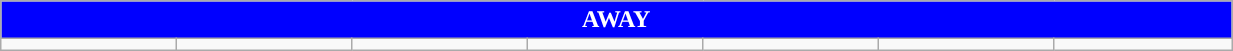<table class="wikitable collapsible collapsed" style="width:65%">
<tr>
<th colspan=12 ! style="color:white; background:#0000FF">AWAY</th>
</tr>
<tr>
<td></td>
<td></td>
<td></td>
<td></td>
<td></td>
<td></td>
<td></td>
</tr>
</table>
